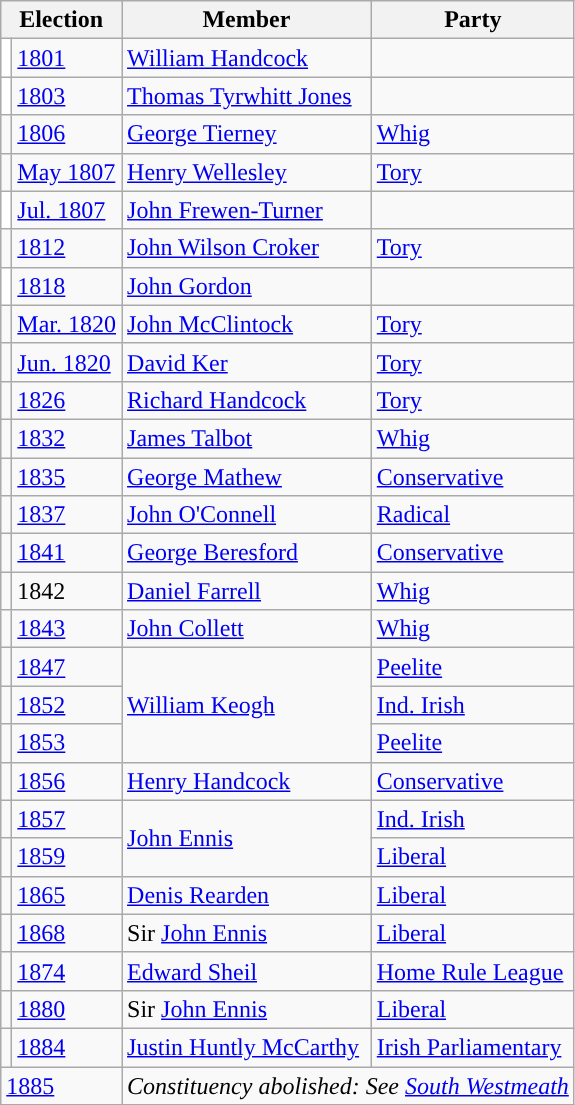<table class="wikitable">
<tr>
<th colspan="2">Election</th>
<th>Member</th>
<th>Party</th>
</tr>
<tr>
<td style="color:inherit;background-color: white"></td>
<td><a href='#'>1801</a></td>
<td><a href='#'>William Handcock</a></td>
<td></td>
</tr>
<tr>
<td style="color:inherit;background-color: white"></td>
<td><a href='#'>1803</a></td>
<td><a href='#'>Thomas Tyrwhitt Jones</a></td>
<td></td>
</tr>
<tr>
<td style="color:inherit;background-color: "></td>
<td><a href='#'>1806</a></td>
<td><a href='#'>George Tierney</a></td>
<td><a href='#'>Whig</a></td>
</tr>
<tr>
<td style="color:inherit;background-color: "></td>
<td><a href='#'>May 1807</a></td>
<td><a href='#'>Henry Wellesley</a></td>
<td><a href='#'>Tory</a></td>
</tr>
<tr>
<td style="color:inherit;background-color: white"></td>
<td><a href='#'>Jul. 1807</a></td>
<td><a href='#'>John Frewen-Turner</a></td>
<td></td>
</tr>
<tr>
<td style="color:inherit;background-color: "></td>
<td><a href='#'>1812</a></td>
<td><a href='#'>John Wilson Croker</a></td>
<td><a href='#'>Tory</a></td>
</tr>
<tr>
<td style="color:inherit;background-color: white"></td>
<td><a href='#'>1818</a></td>
<td><a href='#'>John Gordon</a></td>
<td></td>
</tr>
<tr>
<td style="color:inherit;background-color: "></td>
<td><a href='#'>Mar. 1820</a></td>
<td><a href='#'>John McClintock</a></td>
<td><a href='#'>Tory</a></td>
</tr>
<tr>
<td style="color:inherit;background-color: "></td>
<td><a href='#'>Jun. 1820</a></td>
<td><a href='#'>David Ker</a></td>
<td><a href='#'>Tory</a></td>
</tr>
<tr>
<td style="color:inherit;background-color: "></td>
<td><a href='#'>1826</a></td>
<td><a href='#'>Richard Handcock</a></td>
<td><a href='#'>Tory</a></td>
</tr>
<tr>
<td style="color:inherit;background-color: "></td>
<td><a href='#'>1832</a></td>
<td><a href='#'>James Talbot</a></td>
<td><a href='#'>Whig</a></td>
</tr>
<tr>
<td style="color:inherit;background-color: "></td>
<td><a href='#'>1835</a></td>
<td><a href='#'>George Mathew</a></td>
<td><a href='#'>Conservative</a></td>
</tr>
<tr>
<td style="color:inherit;background-color: "></td>
<td><a href='#'>1837</a></td>
<td><a href='#'>John O'Connell</a></td>
<td><a href='#'>Radical</a></td>
</tr>
<tr>
<td style="color:inherit;background-color: "></td>
<td><a href='#'>1841</a></td>
<td><a href='#'>George Beresford</a></td>
<td><a href='#'>Conservative</a></td>
</tr>
<tr>
<td style="color:inherit;background-color: "></td>
<td>1842</td>
<td><a href='#'>Daniel Farrell</a></td>
<td><a href='#'>Whig</a></td>
</tr>
<tr>
<td style="color:inherit;background-color: "></td>
<td><a href='#'>1843</a></td>
<td><a href='#'>John Collett</a></td>
<td><a href='#'>Whig</a></td>
</tr>
<tr>
<td style="color:inherit;background-color: "></td>
<td><a href='#'>1847</a></td>
<td rowspan="3"><a href='#'>William Keogh</a></td>
<td><a href='#'>Peelite</a></td>
</tr>
<tr>
<td style="color:inherit;background-color: "></td>
<td><a href='#'>1852</a></td>
<td><a href='#'>Ind. Irish</a></td>
</tr>
<tr>
<td style="color:inherit;background-color: "></td>
<td><a href='#'>1853</a></td>
<td><a href='#'>Peelite</a></td>
</tr>
<tr>
<td style="color:inherit;background-color: "></td>
<td><a href='#'>1856</a></td>
<td><a href='#'>Henry Handcock</a></td>
<td><a href='#'>Conservative</a></td>
</tr>
<tr>
<td style="color:inherit;background-color: "></td>
<td><a href='#'>1857</a></td>
<td rowspan="2"><a href='#'>John Ennis</a></td>
<td><a href='#'>Ind. Irish</a></td>
</tr>
<tr>
<td style="color:inherit;background-color: "></td>
<td><a href='#'>1859</a></td>
<td><a href='#'>Liberal</a></td>
</tr>
<tr>
<td style="color:inherit;background-color: "></td>
<td><a href='#'>1865</a></td>
<td><a href='#'>Denis Rearden</a></td>
<td><a href='#'>Liberal</a></td>
</tr>
<tr>
<td style="color:inherit;background-color: "></td>
<td><a href='#'>1868</a></td>
<td>Sir <a href='#'>John Ennis</a></td>
<td><a href='#'>Liberal</a></td>
</tr>
<tr>
<td style="color:inherit;background-color: "></td>
<td><a href='#'>1874</a></td>
<td><a href='#'>Edward Sheil</a></td>
<td><a href='#'>Home Rule League</a></td>
</tr>
<tr>
<td style="color:inherit;background-color: "></td>
<td><a href='#'>1880</a></td>
<td>Sir <a href='#'>John Ennis</a></td>
<td><a href='#'>Liberal</a></td>
</tr>
<tr>
<td style="color:inherit;background-color: "></td>
<td><a href='#'>1884</a></td>
<td><a href='#'>Justin Huntly McCarthy</a></td>
<td><a href='#'>Irish Parliamentary</a></td>
</tr>
<tr>
<td colspan="2"><a href='#'>1885</a></td>
<td colspan="2"><em>Constituency abolished: See <a href='#'>South Westmeath</a></em></td>
</tr>
</table>
